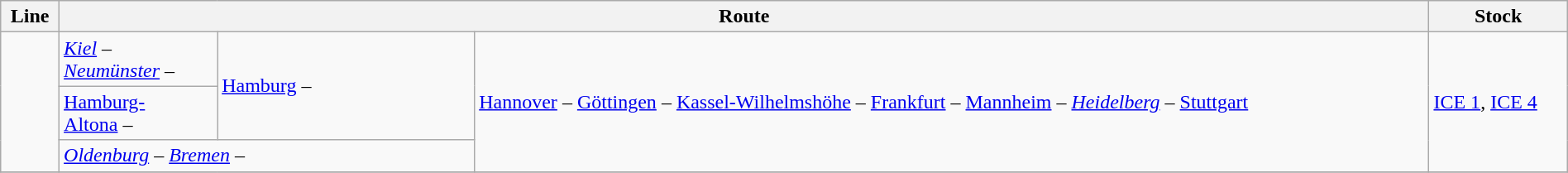<table class="wikitable" width="100%">
<tr class="hintergrundfarbe5">
<th>Line</th>
<th colspan="3">Route</th>
<th>Stock</th>
</tr>
<tr>
<td rowspan="3"></td>
<td width="120"><em><a href='#'>Kiel</a> – <a href='#'>Neumünster</a> –</em></td>
<td width="200" rowspan="2"> <a href='#'>Hamburg</a> –</td>
<td rowspan="3"><a href='#'>Hannover</a> – <a href='#'>Göttingen</a> – <a href='#'>Kassel-Wilhelmshöhe</a> – <a href='#'>Frankfurt</a> –  <a href='#'>Mannheim</a> – <em><a href='#'>Heidelberg</a> –</em> <a href='#'>Stuttgart</a></td>
<td rowspan="3"><a href='#'>ICE 1</a>, <a href='#'>ICE 4</a></td>
</tr>
<tr>
<td><a href='#'>Hamburg-Altona</a> –</td>
</tr>
<tr>
<td colspan="2"><em><a href='#'>Oldenburg</a> – <a href='#'>Bremen</a> –</em></td>
</tr>
<tr>
</tr>
</table>
